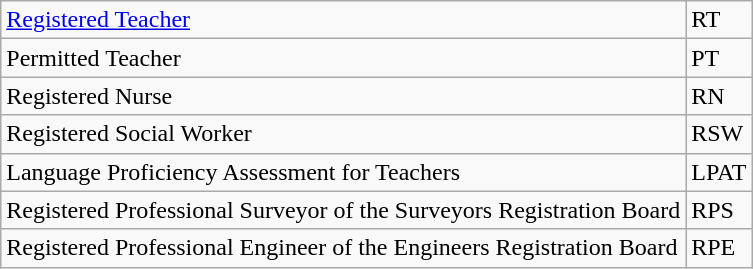<table class="wikitable">
<tr>
<td><a href='#'>Registered Teacher</a></td>
<td>RT</td>
</tr>
<tr>
<td>Permitted Teacher</td>
<td>PT</td>
</tr>
<tr>
<td>Registered Nurse</td>
<td>RN</td>
</tr>
<tr>
<td>Registered Social Worker</td>
<td>RSW</td>
</tr>
<tr>
<td>Language Proficiency Assessment for Teachers</td>
<td>LPAT</td>
</tr>
<tr>
<td>Registered Professional Surveyor of the Surveyors Registration Board</td>
<td>RPS</td>
</tr>
<tr>
<td>Registered Professional Engineer of the Engineers Registration Board</td>
<td>RPE</td>
</tr>
</table>
